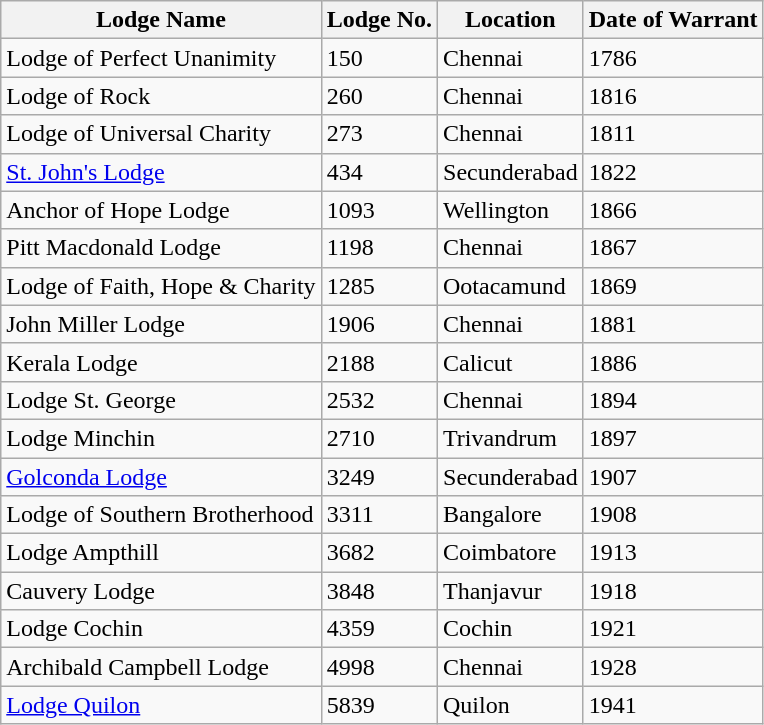<table class="wikitable">
<tr>
<th><strong>Lodge Name</strong></th>
<th><strong>Lodge No.</strong></th>
<th><strong>Location</strong></th>
<th><strong>Date of Warrant</strong></th>
</tr>
<tr>
<td>Lodge of Perfect Unanimity</td>
<td>150</td>
<td>Chennai</td>
<td>1786</td>
</tr>
<tr>
<td>Lodge of Rock</td>
<td>260</td>
<td>Chennai</td>
<td>1816</td>
</tr>
<tr>
<td>Lodge of Universal Charity</td>
<td>273</td>
<td>Chennai</td>
<td>1811</td>
</tr>
<tr>
<td><a href='#'>St. John's Lodge</a></td>
<td>434</td>
<td>Secunderabad</td>
<td>1822</td>
</tr>
<tr>
<td>Anchor of Hope Lodge</td>
<td>1093</td>
<td>Wellington</td>
<td>1866</td>
</tr>
<tr>
<td>Pitt Macdonald Lodge</td>
<td>1198</td>
<td>Chennai</td>
<td>1867</td>
</tr>
<tr>
<td>Lodge of Faith, Hope & Charity</td>
<td>1285</td>
<td>Ootacamund</td>
<td>1869</td>
</tr>
<tr>
<td>John Miller Lodge</td>
<td>1906</td>
<td>Chennai</td>
<td>1881</td>
</tr>
<tr>
<td>Kerala Lodge</td>
<td>2188</td>
<td>Calicut</td>
<td>1886</td>
</tr>
<tr>
<td>Lodge St. George</td>
<td>2532</td>
<td>Chennai</td>
<td>1894</td>
</tr>
<tr>
<td>Lodge Minchin</td>
<td>2710</td>
<td>Trivandrum</td>
<td>1897</td>
</tr>
<tr>
<td><a href='#'>Golconda Lodge</a></td>
<td>3249</td>
<td>Secunderabad</td>
<td>1907</td>
</tr>
<tr>
<td>Lodge of Southern Brotherhood</td>
<td>3311</td>
<td>Bangalore</td>
<td>1908</td>
</tr>
<tr>
<td>Lodge Ampthill</td>
<td>3682</td>
<td>Coimbatore</td>
<td>1913</td>
</tr>
<tr>
<td>Cauvery Lodge</td>
<td>3848</td>
<td>Thanjavur</td>
<td>1918</td>
</tr>
<tr>
<td>Lodge Cochin</td>
<td>4359</td>
<td>Cochin</td>
<td>1921</td>
</tr>
<tr>
<td>Archibald Campbell Lodge</td>
<td>4998</td>
<td>Chennai</td>
<td>1928</td>
</tr>
<tr>
<td><a href='#'>Lodge Quilon</a></td>
<td>5839</td>
<td>Quilon</td>
<td>1941</td>
</tr>
</table>
